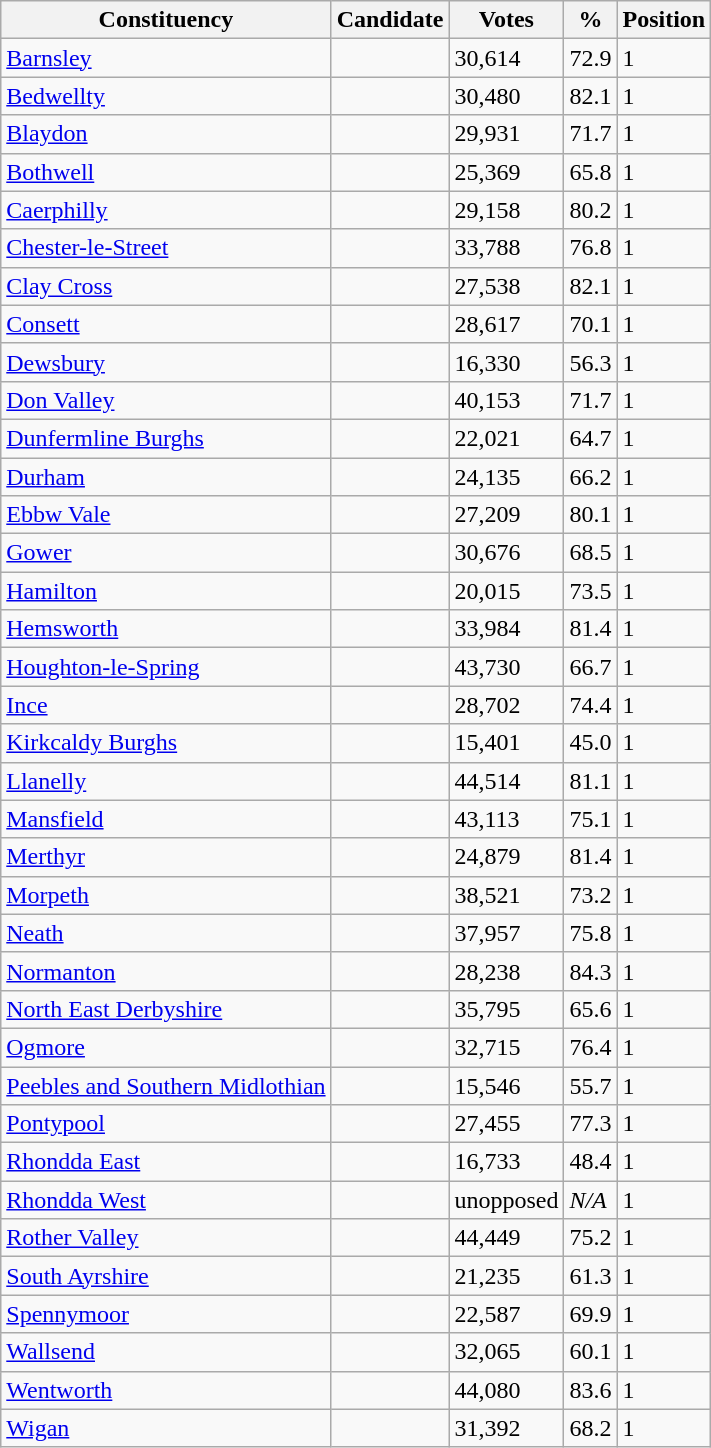<table class="wikitable sortable">
<tr>
<th>Constituency</th>
<th>Candidate</th>
<th>Votes</th>
<th>%</th>
<th>Position</th>
</tr>
<tr>
<td><a href='#'>Barnsley</a></td>
<td></td>
<td>30,614</td>
<td>72.9</td>
<td>1</td>
</tr>
<tr>
<td><a href='#'>Bedwellty</a></td>
<td></td>
<td>30,480</td>
<td>82.1</td>
<td>1</td>
</tr>
<tr>
<td><a href='#'>Blaydon</a></td>
<td></td>
<td>29,931</td>
<td>71.7</td>
<td>1</td>
</tr>
<tr>
<td><a href='#'>Bothwell</a></td>
<td></td>
<td>25,369</td>
<td>65.8</td>
<td>1</td>
</tr>
<tr>
<td><a href='#'>Caerphilly</a></td>
<td></td>
<td>29,158</td>
<td>80.2</td>
<td>1</td>
</tr>
<tr>
<td><a href='#'>Chester-le-Street</a></td>
<td></td>
<td>33,788</td>
<td>76.8</td>
<td>1</td>
</tr>
<tr>
<td><a href='#'>Clay Cross</a></td>
<td></td>
<td>27,538</td>
<td>82.1</td>
<td>1</td>
</tr>
<tr>
<td><a href='#'>Consett</a></td>
<td></td>
<td>28,617</td>
<td>70.1</td>
<td>1</td>
</tr>
<tr>
<td><a href='#'>Dewsbury</a></td>
<td></td>
<td>16,330</td>
<td>56.3</td>
<td>1</td>
</tr>
<tr>
<td><a href='#'>Don Valley</a></td>
<td></td>
<td>40,153</td>
<td>71.7</td>
<td>1</td>
</tr>
<tr>
<td><a href='#'>Dunfermline Burghs</a></td>
<td></td>
<td>22,021</td>
<td>64.7</td>
<td>1</td>
</tr>
<tr>
<td><a href='#'>Durham</a></td>
<td></td>
<td>24,135</td>
<td>66.2</td>
<td>1</td>
</tr>
<tr>
<td><a href='#'>Ebbw Vale</a></td>
<td></td>
<td>27,209</td>
<td>80.1</td>
<td>1</td>
</tr>
<tr>
<td><a href='#'>Gower</a></td>
<td></td>
<td>30,676</td>
<td>68.5</td>
<td>1</td>
</tr>
<tr>
<td><a href='#'>Hamilton</a></td>
<td></td>
<td>20,015</td>
<td>73.5</td>
<td>1</td>
</tr>
<tr>
<td><a href='#'>Hemsworth</a></td>
<td></td>
<td>33,984</td>
<td>81.4</td>
<td>1</td>
</tr>
<tr>
<td><a href='#'>Houghton-le-Spring</a></td>
<td></td>
<td>43,730</td>
<td>66.7</td>
<td>1</td>
</tr>
<tr>
<td><a href='#'>Ince</a></td>
<td></td>
<td>28,702</td>
<td>74.4</td>
<td>1</td>
</tr>
<tr>
<td><a href='#'>Kirkcaldy Burghs</a></td>
<td></td>
<td>15,401</td>
<td>45.0</td>
<td>1</td>
</tr>
<tr>
<td><a href='#'>Llanelly</a></td>
<td></td>
<td>44,514</td>
<td>81.1</td>
<td>1</td>
</tr>
<tr>
<td><a href='#'>Mansfield</a></td>
<td></td>
<td>43,113</td>
<td>75.1</td>
<td>1</td>
</tr>
<tr>
<td><a href='#'>Merthyr</a></td>
<td></td>
<td>24,879</td>
<td>81.4</td>
<td>1</td>
</tr>
<tr>
<td><a href='#'>Morpeth</a></td>
<td></td>
<td>38,521</td>
<td>73.2</td>
<td>1</td>
</tr>
<tr>
<td><a href='#'>Neath</a></td>
<td></td>
<td>37,957</td>
<td>75.8</td>
<td>1</td>
</tr>
<tr>
<td><a href='#'>Normanton</a></td>
<td></td>
<td>28,238</td>
<td>84.3</td>
<td>1</td>
</tr>
<tr>
<td><a href='#'>North East Derbyshire</a></td>
<td></td>
<td>35,795</td>
<td>65.6</td>
<td>1</td>
</tr>
<tr>
<td><a href='#'>Ogmore</a></td>
<td></td>
<td>32,715</td>
<td>76.4</td>
<td>1</td>
</tr>
<tr>
<td><a href='#'>Peebles and Southern Midlothian</a></td>
<td></td>
<td>15,546</td>
<td>55.7</td>
<td>1</td>
</tr>
<tr>
<td><a href='#'>Pontypool</a></td>
<td></td>
<td>27,455</td>
<td>77.3</td>
<td>1</td>
</tr>
<tr>
<td><a href='#'>Rhondda East</a></td>
<td></td>
<td>16,733</td>
<td>48.4</td>
<td>1</td>
</tr>
<tr>
<td><a href='#'>Rhondda West</a></td>
<td></td>
<td>unopposed</td>
<td><em>N/A</em></td>
<td>1</td>
</tr>
<tr>
<td><a href='#'>Rother Valley</a></td>
<td></td>
<td>44,449</td>
<td>75.2</td>
<td>1</td>
</tr>
<tr>
<td><a href='#'>South Ayrshire</a></td>
<td></td>
<td>21,235</td>
<td>61.3</td>
<td>1</td>
</tr>
<tr>
<td><a href='#'>Spennymoor</a></td>
<td></td>
<td>22,587</td>
<td>69.9</td>
<td>1</td>
</tr>
<tr>
<td><a href='#'>Wallsend</a></td>
<td></td>
<td>32,065</td>
<td>60.1</td>
<td>1</td>
</tr>
<tr>
<td><a href='#'>Wentworth</a></td>
<td></td>
<td>44,080</td>
<td>83.6</td>
<td>1</td>
</tr>
<tr>
<td><a href='#'>Wigan</a></td>
<td></td>
<td>31,392</td>
<td>68.2</td>
<td>1</td>
</tr>
</table>
